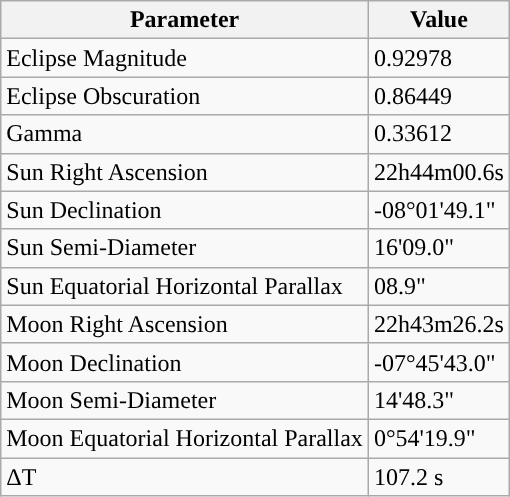<table class="wikitable">
<tr>
<th>Parameter</th>
<th>Value</th>
</tr>
<tr>
<td>Eclipse Magnitude</td>
<td>0.92978</td>
</tr>
<tr>
<td>Eclipse Obscuration</td>
<td>0.86449</td>
</tr>
<tr>
<td>Gamma</td>
<td>0.33612</td>
</tr>
<tr>
<td>Sun Right Ascension</td>
<td>22h44m00.6s</td>
</tr>
<tr>
<td>Sun Declination</td>
<td>-08°01'49.1"</td>
</tr>
<tr>
<td>Sun Semi-Diameter</td>
<td>16'09.0"</td>
</tr>
<tr>
<td>Sun Equatorial Horizontal Parallax</td>
<td>08.9"</td>
</tr>
<tr>
<td>Moon Right Ascension</td>
<td>22h43m26.2s</td>
</tr>
<tr>
<td>Moon Declination</td>
<td>-07°45'43.0"</td>
</tr>
<tr>
<td>Moon Semi-Diameter</td>
<td>14'48.3"</td>
</tr>
<tr>
<td>Moon Equatorial Horizontal Parallax</td>
<td>0°54'19.9"</td>
</tr>
<tr>
<td>ΔT</td>
<td>107.2 s</td>
</tr>
</table>
